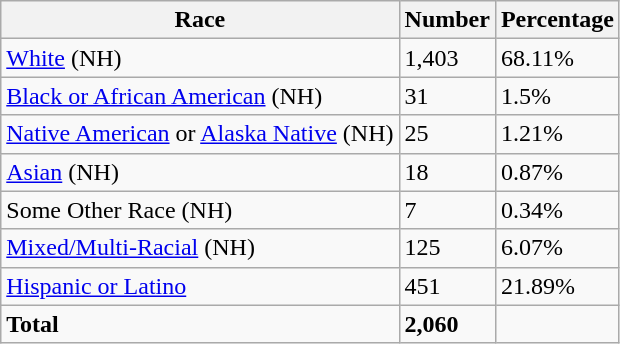<table class="wikitable">
<tr>
<th>Race</th>
<th>Number</th>
<th>Percentage</th>
</tr>
<tr>
<td><a href='#'>White</a> (NH)</td>
<td>1,403</td>
<td>68.11%</td>
</tr>
<tr>
<td><a href='#'>Black or African American</a> (NH)</td>
<td>31</td>
<td>1.5%</td>
</tr>
<tr>
<td><a href='#'>Native American</a> or <a href='#'>Alaska Native</a> (NH)</td>
<td>25</td>
<td>1.21%</td>
</tr>
<tr>
<td><a href='#'>Asian</a> (NH)</td>
<td>18</td>
<td>0.87%</td>
</tr>
<tr>
<td>Some Other Race (NH)</td>
<td>7</td>
<td>0.34%</td>
</tr>
<tr>
<td><a href='#'>Mixed/Multi-Racial</a> (NH)</td>
<td>125</td>
<td>6.07%</td>
</tr>
<tr>
<td><a href='#'>Hispanic or Latino</a></td>
<td>451</td>
<td>21.89%</td>
</tr>
<tr>
<td><strong>Total</strong></td>
<td><strong>2,060</strong></td>
<td></td>
</tr>
</table>
